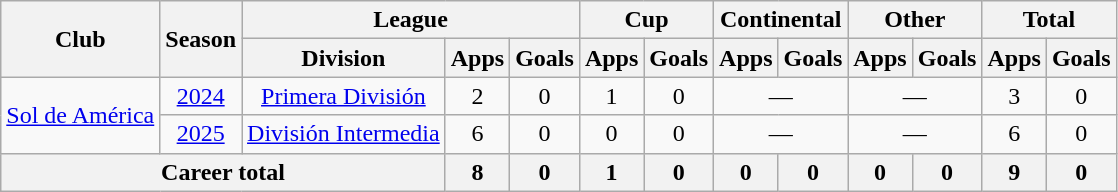<table class="wikitable" style="text-align: center">
<tr>
<th rowspan="2">Club</th>
<th rowspan="2">Season</th>
<th colspan="3">League</th>
<th colspan="2">Cup</th>
<th colspan="2">Continental</th>
<th colspan="2">Other</th>
<th colspan="2">Total</th>
</tr>
<tr>
<th>Division</th>
<th>Apps</th>
<th>Goals</th>
<th>Apps</th>
<th>Goals</th>
<th>Apps</th>
<th>Goals</th>
<th>Apps</th>
<th>Goals</th>
<th>Apps</th>
<th>Goals</th>
</tr>
<tr>
<td rowspan="2"><a href='#'>Sol de América</a></td>
<td><a href='#'>2024</a></td>
<td><a href='#'>Primera División</a></td>
<td>2</td>
<td>0</td>
<td>1</td>
<td>0</td>
<td colspan="2">—</td>
<td colspan="2">—</td>
<td>3</td>
<td>0</td>
</tr>
<tr>
<td><a href='#'>2025</a></td>
<td><a href='#'>División Intermedia</a></td>
<td>6</td>
<td>0</td>
<td>0</td>
<td>0</td>
<td colspan="2">—</td>
<td colspan="2">—</td>
<td>6</td>
<td>0</td>
</tr>
<tr>
<th colspan="3"><strong>Career total</strong></th>
<th>8</th>
<th>0</th>
<th>1</th>
<th>0</th>
<th>0</th>
<th>0</th>
<th>0</th>
<th>0</th>
<th>9</th>
<th>0</th>
</tr>
</table>
